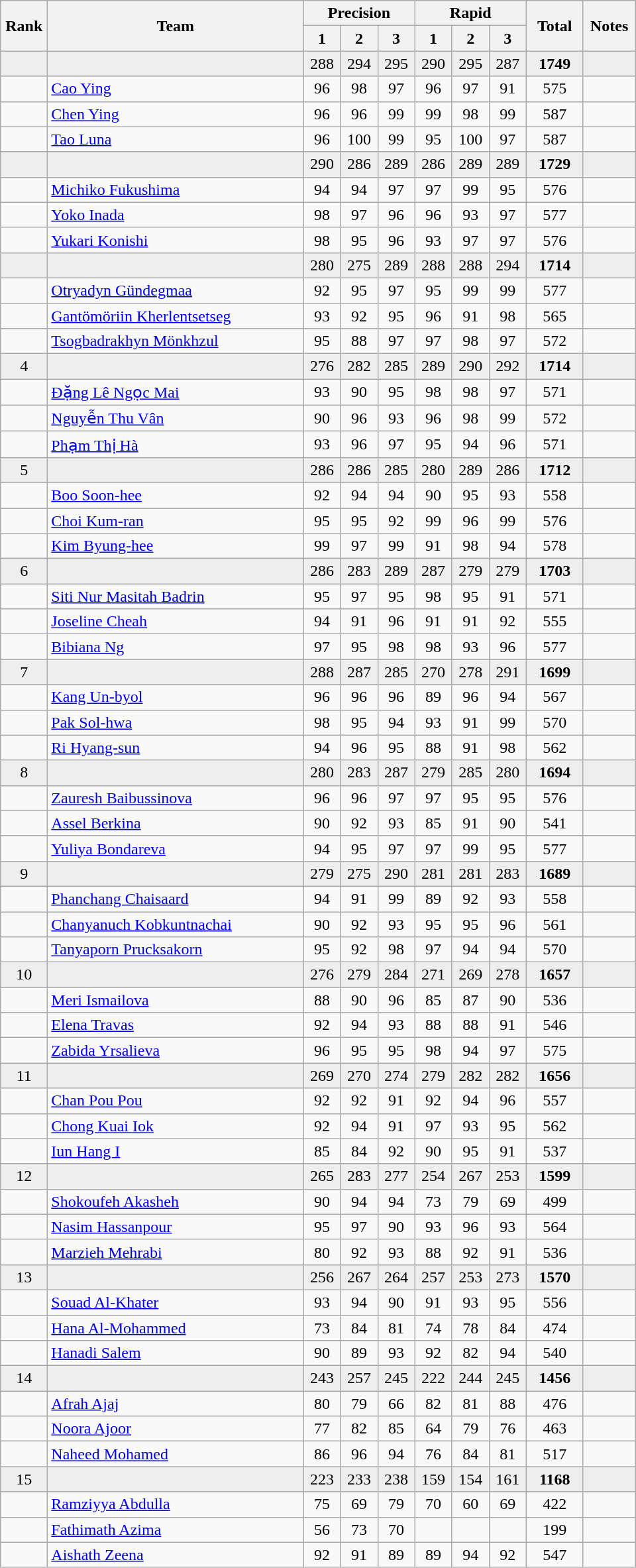<table class="wikitable" style="text-align:center">
<tr>
<th rowspan=2 width=40>Rank</th>
<th rowspan=2 width=250>Team</th>
<th colspan=3>Precision</th>
<th colspan=3>Rapid</th>
<th rowspan=2 width=50>Total</th>
<th rowspan=2 width=45>Notes</th>
</tr>
<tr>
<th width=30>1</th>
<th width=30>2</th>
<th width=30>3</th>
<th width=30>1</th>
<th width=30>2</th>
<th width=30>3</th>
</tr>
<tr bgcolor=eeeeee>
<td></td>
<td align=left></td>
<td>288</td>
<td>294</td>
<td>295</td>
<td>290</td>
<td>295</td>
<td>287</td>
<td><strong>1749</strong></td>
<td></td>
</tr>
<tr>
<td></td>
<td align=left><a href='#'>Cao Ying</a></td>
<td>96</td>
<td>98</td>
<td>97</td>
<td>96</td>
<td>97</td>
<td>91</td>
<td>575</td>
<td></td>
</tr>
<tr>
<td></td>
<td align=left><a href='#'>Chen Ying</a></td>
<td>96</td>
<td>96</td>
<td>99</td>
<td>99</td>
<td>98</td>
<td>99</td>
<td>587</td>
<td></td>
</tr>
<tr>
<td></td>
<td align=left><a href='#'>Tao Luna</a></td>
<td>96</td>
<td>100</td>
<td>99</td>
<td>95</td>
<td>100</td>
<td>97</td>
<td>587</td>
<td></td>
</tr>
<tr bgcolor=eeeeee>
<td></td>
<td align=left></td>
<td>290</td>
<td>286</td>
<td>289</td>
<td>286</td>
<td>289</td>
<td>289</td>
<td><strong>1729</strong></td>
<td></td>
</tr>
<tr>
<td></td>
<td align=left><a href='#'>Michiko Fukushima</a></td>
<td>94</td>
<td>94</td>
<td>97</td>
<td>97</td>
<td>99</td>
<td>95</td>
<td>576</td>
<td></td>
</tr>
<tr>
<td></td>
<td align=left><a href='#'>Yoko Inada</a></td>
<td>98</td>
<td>97</td>
<td>96</td>
<td>96</td>
<td>93</td>
<td>97</td>
<td>577</td>
<td></td>
</tr>
<tr>
<td></td>
<td align=left><a href='#'>Yukari Konishi</a></td>
<td>98</td>
<td>95</td>
<td>96</td>
<td>93</td>
<td>97</td>
<td>97</td>
<td>576</td>
<td></td>
</tr>
<tr bgcolor=eeeeee>
<td></td>
<td align=left></td>
<td>280</td>
<td>275</td>
<td>289</td>
<td>288</td>
<td>288</td>
<td>294</td>
<td><strong>1714</strong></td>
<td></td>
</tr>
<tr>
<td></td>
<td align=left><a href='#'>Otryadyn Gündegmaa</a></td>
<td>92</td>
<td>95</td>
<td>97</td>
<td>95</td>
<td>99</td>
<td>99</td>
<td>577</td>
<td></td>
</tr>
<tr>
<td></td>
<td align=left><a href='#'>Gantömöriin Kherlentsetseg</a></td>
<td>93</td>
<td>92</td>
<td>95</td>
<td>96</td>
<td>91</td>
<td>98</td>
<td>565</td>
<td></td>
</tr>
<tr>
<td></td>
<td align=left><a href='#'>Tsogbadrakhyn Mönkhzul</a></td>
<td>95</td>
<td>88</td>
<td>97</td>
<td>97</td>
<td>98</td>
<td>97</td>
<td>572</td>
<td></td>
</tr>
<tr bgcolor=eeeeee>
<td>4</td>
<td align=left></td>
<td>276</td>
<td>282</td>
<td>285</td>
<td>289</td>
<td>290</td>
<td>292</td>
<td><strong>1714</strong></td>
<td></td>
</tr>
<tr>
<td></td>
<td align=left><a href='#'>Đặng Lê Ngọc Mai</a></td>
<td>93</td>
<td>90</td>
<td>95</td>
<td>98</td>
<td>98</td>
<td>97</td>
<td>571</td>
<td></td>
</tr>
<tr>
<td></td>
<td align=left><a href='#'>Nguyễn Thu Vân</a></td>
<td>90</td>
<td>96</td>
<td>93</td>
<td>96</td>
<td>98</td>
<td>99</td>
<td>572</td>
<td></td>
</tr>
<tr>
<td></td>
<td align=left><a href='#'>Phạm Thị Hà</a></td>
<td>93</td>
<td>96</td>
<td>97</td>
<td>95</td>
<td>94</td>
<td>96</td>
<td>571</td>
<td></td>
</tr>
<tr bgcolor=eeeeee>
<td>5</td>
<td align=left></td>
<td>286</td>
<td>286</td>
<td>285</td>
<td>280</td>
<td>289</td>
<td>286</td>
<td><strong>1712</strong></td>
<td></td>
</tr>
<tr>
<td></td>
<td align=left><a href='#'>Boo Soon-hee</a></td>
<td>92</td>
<td>94</td>
<td>94</td>
<td>90</td>
<td>95</td>
<td>93</td>
<td>558</td>
<td></td>
</tr>
<tr>
<td></td>
<td align=left><a href='#'>Choi Kum-ran</a></td>
<td>95</td>
<td>95</td>
<td>92</td>
<td>99</td>
<td>96</td>
<td>99</td>
<td>576</td>
<td></td>
</tr>
<tr>
<td></td>
<td align=left><a href='#'>Kim Byung-hee</a></td>
<td>99</td>
<td>97</td>
<td>99</td>
<td>91</td>
<td>98</td>
<td>94</td>
<td>578</td>
<td></td>
</tr>
<tr bgcolor=eeeeee>
<td>6</td>
<td align=left></td>
<td>286</td>
<td>283</td>
<td>289</td>
<td>287</td>
<td>279</td>
<td>279</td>
<td><strong>1703</strong></td>
<td></td>
</tr>
<tr>
<td></td>
<td align=left><a href='#'>Siti Nur Masitah Badrin</a></td>
<td>95</td>
<td>97</td>
<td>95</td>
<td>98</td>
<td>95</td>
<td>91</td>
<td>571</td>
<td></td>
</tr>
<tr>
<td></td>
<td align=left><a href='#'>Joseline Cheah</a></td>
<td>94</td>
<td>91</td>
<td>96</td>
<td>91</td>
<td>91</td>
<td>92</td>
<td>555</td>
<td></td>
</tr>
<tr>
<td></td>
<td align=left><a href='#'>Bibiana Ng</a></td>
<td>97</td>
<td>95</td>
<td>98</td>
<td>98</td>
<td>93</td>
<td>96</td>
<td>577</td>
<td></td>
</tr>
<tr bgcolor=eeeeee>
<td>7</td>
<td align=left></td>
<td>288</td>
<td>287</td>
<td>285</td>
<td>270</td>
<td>278</td>
<td>291</td>
<td><strong>1699</strong></td>
<td></td>
</tr>
<tr>
<td></td>
<td align=left><a href='#'>Kang Un-byol</a></td>
<td>96</td>
<td>96</td>
<td>96</td>
<td>89</td>
<td>96</td>
<td>94</td>
<td>567</td>
<td></td>
</tr>
<tr>
<td></td>
<td align=left><a href='#'>Pak Sol-hwa</a></td>
<td>98</td>
<td>95</td>
<td>94</td>
<td>93</td>
<td>91</td>
<td>99</td>
<td>570</td>
<td></td>
</tr>
<tr>
<td></td>
<td align=left><a href='#'>Ri Hyang-sun</a></td>
<td>94</td>
<td>96</td>
<td>95</td>
<td>88</td>
<td>91</td>
<td>98</td>
<td>562</td>
<td></td>
</tr>
<tr bgcolor=eeeeee>
<td>8</td>
<td align=left></td>
<td>280</td>
<td>283</td>
<td>287</td>
<td>279</td>
<td>285</td>
<td>280</td>
<td><strong>1694</strong></td>
<td></td>
</tr>
<tr>
<td></td>
<td align=left><a href='#'>Zauresh Baibussinova</a></td>
<td>96</td>
<td>96</td>
<td>97</td>
<td>97</td>
<td>95</td>
<td>95</td>
<td>576</td>
<td></td>
</tr>
<tr>
<td></td>
<td align=left><a href='#'>Assel Berkina</a></td>
<td>90</td>
<td>92</td>
<td>93</td>
<td>85</td>
<td>91</td>
<td>90</td>
<td>541</td>
<td></td>
</tr>
<tr>
<td></td>
<td align=left><a href='#'>Yuliya Bondareva</a></td>
<td>94</td>
<td>95</td>
<td>97</td>
<td>97</td>
<td>99</td>
<td>95</td>
<td>577</td>
<td></td>
</tr>
<tr bgcolor=eeeeee>
<td>9</td>
<td align=left></td>
<td>279</td>
<td>275</td>
<td>290</td>
<td>281</td>
<td>281</td>
<td>283</td>
<td><strong>1689</strong></td>
<td></td>
</tr>
<tr>
<td></td>
<td align=left><a href='#'>Phanchang Chaisaard</a></td>
<td>94</td>
<td>91</td>
<td>99</td>
<td>89</td>
<td>92</td>
<td>93</td>
<td>558</td>
<td></td>
</tr>
<tr>
<td></td>
<td align=left><a href='#'>Chanyanuch Kobkuntnachai</a></td>
<td>90</td>
<td>92</td>
<td>93</td>
<td>95</td>
<td>95</td>
<td>96</td>
<td>561</td>
<td></td>
</tr>
<tr>
<td></td>
<td align=left><a href='#'>Tanyaporn Prucksakorn</a></td>
<td>95</td>
<td>92</td>
<td>98</td>
<td>97</td>
<td>94</td>
<td>94</td>
<td>570</td>
<td></td>
</tr>
<tr bgcolor=eeeeee>
<td>10</td>
<td align=left></td>
<td>276</td>
<td>279</td>
<td>284</td>
<td>271</td>
<td>269</td>
<td>278</td>
<td><strong>1657</strong></td>
<td></td>
</tr>
<tr>
<td></td>
<td align=left><a href='#'>Meri Ismailova</a></td>
<td>88</td>
<td>90</td>
<td>96</td>
<td>85</td>
<td>87</td>
<td>90</td>
<td>536</td>
<td></td>
</tr>
<tr>
<td></td>
<td align=left><a href='#'>Elena Travas</a></td>
<td>92</td>
<td>94</td>
<td>93</td>
<td>88</td>
<td>88</td>
<td>91</td>
<td>546</td>
<td></td>
</tr>
<tr>
<td></td>
<td align=left><a href='#'>Zabida Yrsalieva</a></td>
<td>96</td>
<td>95</td>
<td>95</td>
<td>98</td>
<td>94</td>
<td>97</td>
<td>575</td>
<td></td>
</tr>
<tr bgcolor=eeeeee>
<td>11</td>
<td align=left></td>
<td>269</td>
<td>270</td>
<td>274</td>
<td>279</td>
<td>282</td>
<td>282</td>
<td><strong>1656</strong></td>
<td></td>
</tr>
<tr>
<td></td>
<td align=left><a href='#'>Chan Pou Pou</a></td>
<td>92</td>
<td>92</td>
<td>91</td>
<td>92</td>
<td>94</td>
<td>96</td>
<td>557</td>
<td></td>
</tr>
<tr>
<td></td>
<td align=left><a href='#'>Chong Kuai Iok</a></td>
<td>92</td>
<td>94</td>
<td>91</td>
<td>97</td>
<td>93</td>
<td>95</td>
<td>562</td>
<td></td>
</tr>
<tr>
<td></td>
<td align=left><a href='#'>Iun Hang I</a></td>
<td>85</td>
<td>84</td>
<td>92</td>
<td>90</td>
<td>95</td>
<td>91</td>
<td>537</td>
<td></td>
</tr>
<tr bgcolor=eeeeee>
<td>12</td>
<td align=left></td>
<td>265</td>
<td>283</td>
<td>277</td>
<td>254</td>
<td>267</td>
<td>253</td>
<td><strong>1599</strong></td>
<td></td>
</tr>
<tr>
<td></td>
<td align=left><a href='#'>Shokoufeh Akasheh</a></td>
<td>90</td>
<td>94</td>
<td>94</td>
<td>73</td>
<td>79</td>
<td>69</td>
<td>499</td>
<td></td>
</tr>
<tr>
<td></td>
<td align=left><a href='#'>Nasim Hassanpour</a></td>
<td>95</td>
<td>97</td>
<td>90</td>
<td>93</td>
<td>96</td>
<td>93</td>
<td>564</td>
<td></td>
</tr>
<tr>
<td></td>
<td align=left><a href='#'>Marzieh Mehrabi</a></td>
<td>80</td>
<td>92</td>
<td>93</td>
<td>88</td>
<td>92</td>
<td>91</td>
<td>536</td>
<td></td>
</tr>
<tr bgcolor=eeeeee>
<td>13</td>
<td align=left></td>
<td>256</td>
<td>267</td>
<td>264</td>
<td>257</td>
<td>253</td>
<td>273</td>
<td><strong>1570</strong></td>
<td></td>
</tr>
<tr>
<td></td>
<td align=left><a href='#'>Souad Al-Khater</a></td>
<td>93</td>
<td>94</td>
<td>90</td>
<td>91</td>
<td>93</td>
<td>95</td>
<td>556</td>
<td></td>
</tr>
<tr>
<td></td>
<td align=left><a href='#'>Hana Al-Mohammed</a></td>
<td>73</td>
<td>84</td>
<td>81</td>
<td>74</td>
<td>78</td>
<td>84</td>
<td>474</td>
<td></td>
</tr>
<tr>
<td></td>
<td align=left><a href='#'>Hanadi Salem</a></td>
<td>90</td>
<td>89</td>
<td>93</td>
<td>92</td>
<td>82</td>
<td>94</td>
<td>540</td>
<td></td>
</tr>
<tr bgcolor=eeeeee>
<td>14</td>
<td align=left></td>
<td>243</td>
<td>257</td>
<td>245</td>
<td>222</td>
<td>244</td>
<td>245</td>
<td><strong>1456</strong></td>
<td></td>
</tr>
<tr>
<td></td>
<td align=left><a href='#'>Afrah Ajaj</a></td>
<td>80</td>
<td>79</td>
<td>66</td>
<td>82</td>
<td>81</td>
<td>88</td>
<td>476</td>
<td></td>
</tr>
<tr>
<td></td>
<td align=left><a href='#'>Noora Ajoor</a></td>
<td>77</td>
<td>82</td>
<td>85</td>
<td>64</td>
<td>79</td>
<td>76</td>
<td>463</td>
<td></td>
</tr>
<tr>
<td></td>
<td align=left><a href='#'>Naheed Mohamed</a></td>
<td>86</td>
<td>96</td>
<td>94</td>
<td>76</td>
<td>84</td>
<td>81</td>
<td>517</td>
<td></td>
</tr>
<tr bgcolor=eeeeee>
<td>15</td>
<td align=left></td>
<td>223</td>
<td>233</td>
<td>238</td>
<td>159</td>
<td>154</td>
<td>161</td>
<td><strong>1168</strong></td>
<td></td>
</tr>
<tr>
<td></td>
<td align=left><a href='#'>Ramziyya Abdulla</a></td>
<td>75</td>
<td>69</td>
<td>79</td>
<td>70</td>
<td>60</td>
<td>69</td>
<td>422</td>
<td></td>
</tr>
<tr>
<td></td>
<td align=left><a href='#'>Fathimath Azima</a></td>
<td>56</td>
<td>73</td>
<td>70</td>
<td></td>
<td></td>
<td></td>
<td>199</td>
<td></td>
</tr>
<tr>
<td></td>
<td align=left><a href='#'>Aishath Zeena</a></td>
<td>92</td>
<td>91</td>
<td>89</td>
<td>89</td>
<td>94</td>
<td>92</td>
<td>547</td>
<td></td>
</tr>
</table>
